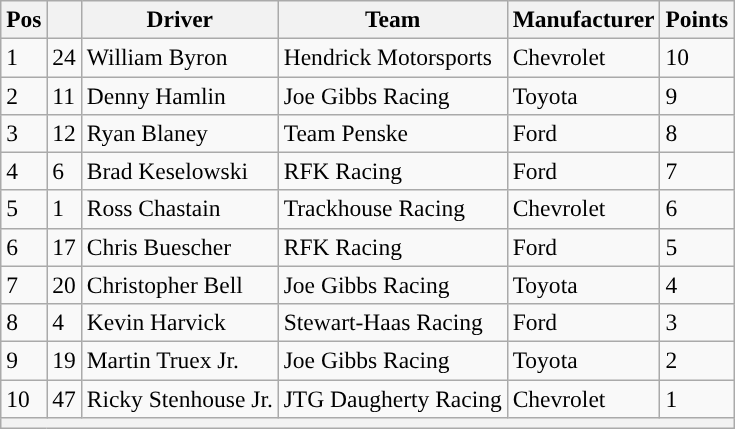<table class="wikitable" style="font-size:98%">
<tr>
<th>Pos</th>
<th></th>
<th>Driver</th>
<th>Team</th>
<th>Manufacturer</th>
<th>Points</th>
</tr>
<tr>
<td>1</td>
<td>24</td>
<td>William Byron</td>
<td>Hendrick Motorsports</td>
<td>Chevrolet</td>
<td>10</td>
</tr>
<tr>
<td>2</td>
<td>11</td>
<td>Denny Hamlin</td>
<td>Joe Gibbs Racing</td>
<td>Toyota</td>
<td>9</td>
</tr>
<tr>
<td>3</td>
<td>12</td>
<td>Ryan Blaney</td>
<td>Team Penske</td>
<td>Ford</td>
<td>8</td>
</tr>
<tr>
<td>4</td>
<td>6</td>
<td>Brad Keselowski</td>
<td>RFK Racing</td>
<td>Ford</td>
<td>7</td>
</tr>
<tr>
<td>5</td>
<td>1</td>
<td>Ross Chastain</td>
<td>Trackhouse Racing</td>
<td>Chevrolet</td>
<td>6</td>
</tr>
<tr>
<td>6</td>
<td>17</td>
<td>Chris Buescher</td>
<td>RFK Racing</td>
<td>Ford</td>
<td>5</td>
</tr>
<tr>
<td>7</td>
<td>20</td>
<td>Christopher Bell</td>
<td>Joe Gibbs Racing</td>
<td>Toyota</td>
<td>4</td>
</tr>
<tr>
<td>8</td>
<td>4</td>
<td>Kevin Harvick</td>
<td>Stewart-Haas Racing</td>
<td>Ford</td>
<td>3</td>
</tr>
<tr>
<td>9</td>
<td>19</td>
<td>Martin Truex Jr.</td>
<td>Joe Gibbs Racing</td>
<td>Toyota</td>
<td>2</td>
</tr>
<tr>
<td>10</td>
<td>47</td>
<td>Ricky Stenhouse Jr.</td>
<td>JTG Daugherty Racing</td>
<td>Chevrolet</td>
<td>1</td>
</tr>
<tr>
<th colspan="6"></th>
</tr>
</table>
